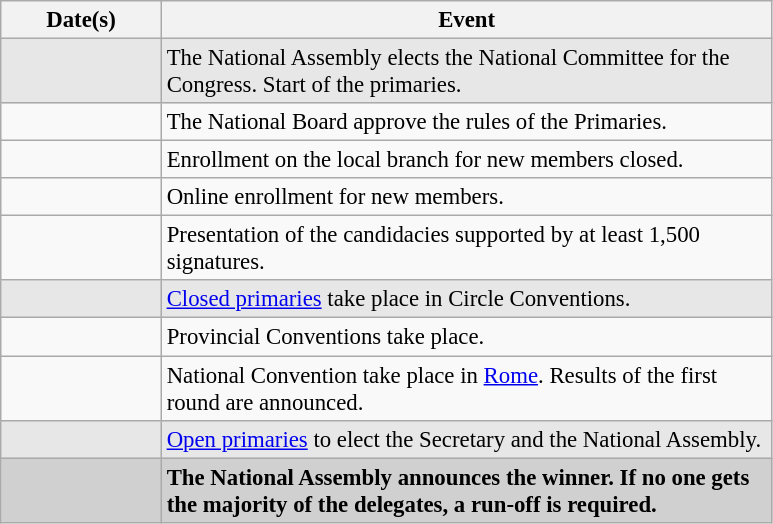<table class="wikitable" style="text-align:left; font-size:95%;">
<tr>
<th width="100">Date(s)</th>
<th width="400">Event</th>
</tr>
<tr bgcolor="#E7E7E7">
<td></td>
<td>The National Assembly elects the National Committee for the Congress. Start of the primaries.</td>
</tr>
<tr>
<td></td>
<td>The National Board approve the rules of the Primaries.</td>
</tr>
<tr>
<td></td>
<td>Enrollment on the local branch for new members closed.</td>
</tr>
<tr>
<td></td>
<td>Online enrollment for new members.</td>
</tr>
<tr>
<td></td>
<td>Presentation of the candidacies supported by at least 1,500 signatures.</td>
</tr>
<tr bgcolor="#E7E7E7">
<td></td>
<td><a href='#'>Closed primaries</a> take place in Circle Conventions.</td>
</tr>
<tr>
<td></td>
<td>Provincial Conventions take place.</td>
</tr>
<tr>
<td></td>
<td>National Convention take place in <a href='#'>Rome</a>. Results of the first round are announced.</td>
</tr>
<tr bgcolor="#E7E7E7">
<td></td>
<td><a href='#'>Open primaries</a> to elect the Secretary and the National Assembly.</td>
</tr>
<tr bgcolor="#D0D0D0">
<td></td>
<td><strong>The National Assembly announces the winner. If no one gets the majority of the delegates, a run-off is required.</strong></td>
</tr>
</table>
